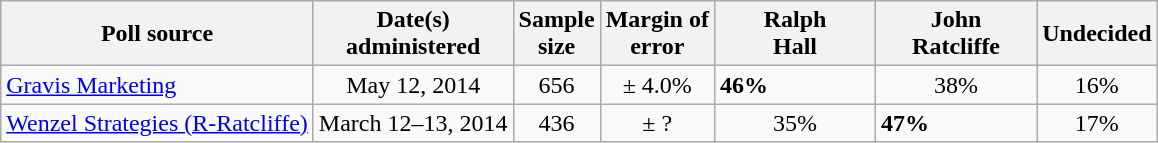<table class="wikitable">
<tr>
<th>Poll source</th>
<th>Date(s)<br>administered</th>
<th>Sample<br>size</th>
<th>Margin of<br>error</th>
<th style="width:100px;">Ralph<br>Hall</th>
<th style="width:100px;">John<br>Ratcliffe</th>
<th>Undecided</th>
</tr>
<tr>
<td><a href='#'>Gravis Marketing</a></td>
<td align=center>May 12, 2014</td>
<td align=center>656</td>
<td align=center>± 4.0%</td>
<td><strong>46%</strong></td>
<td align=center>38%</td>
<td align=center>16%</td>
</tr>
<tr>
<td><a href='#'>Wenzel Strategies (R-Ratcliffe)</a></td>
<td align=center>March 12–13, 2014</td>
<td align=center>436</td>
<td align=center>± ?</td>
<td align=center>35%</td>
<td><strong>47%</strong></td>
<td align=center>17%</td>
</tr>
</table>
